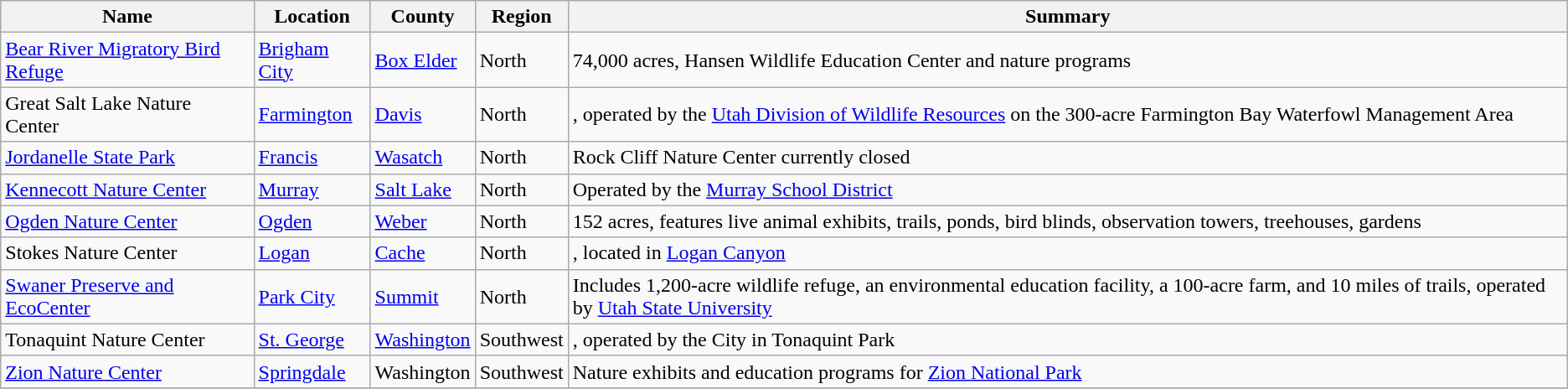<table class="wikitable sortable">
<tr>
<th>Name</th>
<th>Location</th>
<th>County</th>
<th>Region</th>
<th>Summary</th>
</tr>
<tr>
<td><a href='#'>Bear River Migratory Bird Refuge</a></td>
<td><a href='#'>Brigham City</a></td>
<td><a href='#'>Box Elder</a></td>
<td>North</td>
<td>74,000 acres, Hansen Wildlife Education Center and nature programs</td>
</tr>
<tr>
<td>Great Salt Lake Nature Center</td>
<td><a href='#'>Farmington</a></td>
<td><a href='#'>Davis</a></td>
<td>North</td>
<td>, operated by the <a href='#'>Utah Division of Wildlife Resources</a> on the 300-acre Farmington Bay Waterfowl Management Area</td>
</tr>
<tr>
<td><a href='#'>Jordanelle State Park</a></td>
<td><a href='#'>Francis</a></td>
<td><a href='#'>Wasatch</a></td>
<td>North</td>
<td>Rock Cliff Nature Center currently closed</td>
</tr>
<tr>
<td><a href='#'>Kennecott Nature Center</a></td>
<td><a href='#'>Murray</a></td>
<td><a href='#'>Salt Lake</a></td>
<td>North</td>
<td>Operated by the <a href='#'>Murray School District</a></td>
</tr>
<tr>
<td><a href='#'>Ogden Nature Center</a></td>
<td><a href='#'>Ogden</a></td>
<td><a href='#'>Weber</a></td>
<td>North</td>
<td>152 acres, features live animal exhibits, trails, ponds, bird blinds, observation towers, treehouses, gardens</td>
</tr>
<tr>
<td>Stokes Nature Center</td>
<td><a href='#'>Logan</a></td>
<td><a href='#'>Cache</a></td>
<td>North</td>
<td>, located in <a href='#'>Logan Canyon</a></td>
</tr>
<tr>
<td><a href='#'>Swaner Preserve and EcoCenter</a></td>
<td><a href='#'>Park City</a></td>
<td><a href='#'>Summit</a></td>
<td>North</td>
<td>Includes 1,200-acre wildlife refuge, an environmental education facility, a 100-acre farm, and 10 miles of trails, operated by <a href='#'>Utah State University</a></td>
</tr>
<tr>
<td>Tonaquint Nature Center</td>
<td><a href='#'>St. George</a></td>
<td><a href='#'>Washington</a></td>
<td>Southwest</td>
<td>, operated by the City in Tonaquint Park</td>
</tr>
<tr>
<td><a href='#'>Zion Nature Center</a></td>
<td><a href='#'>Springdale</a></td>
<td>Washington</td>
<td>Southwest</td>
<td>Nature exhibits and education programs for <a href='#'>Zion National Park</a></td>
</tr>
<tr>
</tr>
</table>
